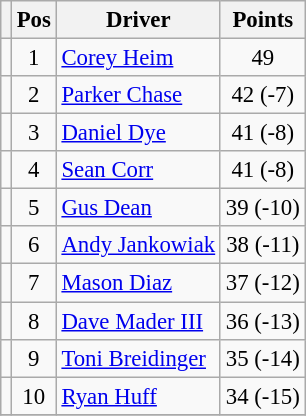<table class="wikitable" style="font-size: 95%;">
<tr>
<th></th>
<th>Pos</th>
<th>Driver</th>
<th>Points</th>
</tr>
<tr>
<td align="left"></td>
<td style="text-align:center;">1</td>
<td><a href='#'>Corey Heim</a></td>
<td style="text-align:center;">49</td>
</tr>
<tr>
<td align="left"></td>
<td style="text-align:center;">2</td>
<td><a href='#'>Parker Chase</a></td>
<td style="text-align:center;">42 (-7)</td>
</tr>
<tr>
<td align="left"></td>
<td style="text-align:center;">3</td>
<td><a href='#'>Daniel Dye</a></td>
<td style="text-align:center;">41 (-8)</td>
</tr>
<tr>
<td align="left"></td>
<td style="text-align:center;">4</td>
<td><a href='#'>Sean Corr</a></td>
<td style="text-align:center;">41 (-8)</td>
</tr>
<tr>
<td align="left"></td>
<td style="text-align:center;">5</td>
<td><a href='#'>Gus Dean</a></td>
<td style="text-align:center;">39 (-10)</td>
</tr>
<tr>
<td align="left"></td>
<td style="text-align:center;">6</td>
<td><a href='#'>Andy Jankowiak</a></td>
<td style="text-align:center;">38 (-11)</td>
</tr>
<tr>
<td align="left"></td>
<td style="text-align:center;">7</td>
<td><a href='#'>Mason Diaz</a></td>
<td style="text-align:center;">37 (-12)</td>
</tr>
<tr>
<td align="left"></td>
<td style="text-align:center;">8</td>
<td><a href='#'>Dave Mader III</a></td>
<td style="text-align:center;">36 (-13)</td>
</tr>
<tr>
<td align="left"></td>
<td style="text-align:center;">9</td>
<td><a href='#'>Toni Breidinger</a></td>
<td style="text-align:center;">35 (-14)</td>
</tr>
<tr>
<td align="left"></td>
<td style="text-align:center;">10</td>
<td><a href='#'>Ryan Huff</a></td>
<td style="text-align:center;">34 (-15)</td>
</tr>
<tr class="sortbottom">
</tr>
</table>
